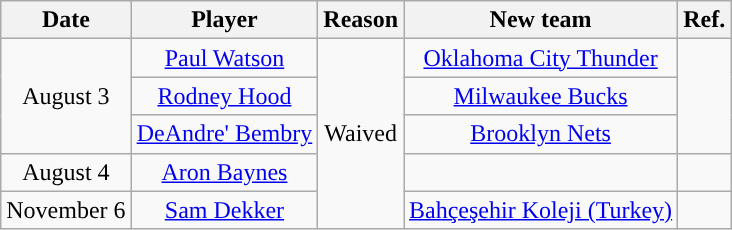<table class="wikitable sortable sortable" style="text-align: center">
<tr>
<th>Date</th>
<th>Player</th>
<th>Reason</th>
<th>New team</th>
<th>Ref.</th>
</tr>
<tr>
<td rowspan="3">August 3</td>
<td><a href='#'>Paul Watson</a></td>
<td rowspan="5">Waived</td>
<td><a href='#'>Oklahoma City Thunder</a></td>
<td rowspan="3"></td>
</tr>
<tr>
<td><a href='#'>Rodney Hood</a></td>
<td><a href='#'>Milwaukee Bucks</a></td>
</tr>
<tr>
<td><a href='#'>DeAndre' Bembry</a></td>
<td><a href='#'>Brooklyn Nets</a></td>
</tr>
<tr>
<td>August 4</td>
<td><a href='#'>Aron Baynes</a></td>
<td></td>
<td></td>
</tr>
<tr>
<td>November 6</td>
<td><a href='#'>Sam Dekker</a></td>
<td><a href='#'>Bahçeşehir Koleji (Turkey)</a></td>
<td></td>
</tr>
</table>
